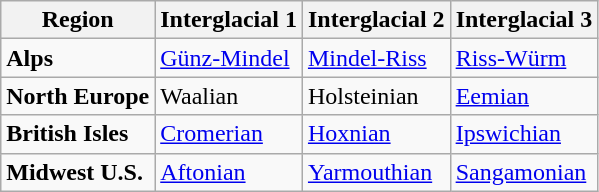<table class="wikitable">
<tr>
<th>Region</th>
<th>Interglacial 1</th>
<th>Interglacial 2</th>
<th>Interglacial 3</th>
</tr>
<tr>
<td><strong>Alps</strong></td>
<td><a href='#'>Günz-Mindel</a></td>
<td><a href='#'>Mindel-Riss</a></td>
<td><a href='#'>Riss-Würm</a></td>
</tr>
<tr>
<td><strong>North Europe</strong></td>
<td>Waalian</td>
<td>Holsteinian</td>
<td><a href='#'>Eemian</a></td>
</tr>
<tr>
<td><strong>British Isles</strong></td>
<td><a href='#'>Cromerian</a></td>
<td><a href='#'>Hoxnian</a></td>
<td><a href='#'>Ipswichian</a></td>
</tr>
<tr>
<td><strong>Midwest U.S.</strong></td>
<td><a href='#'>Aftonian</a></td>
<td><a href='#'>Yarmouthian</a></td>
<td><a href='#'>Sangamonian</a></td>
</tr>
</table>
